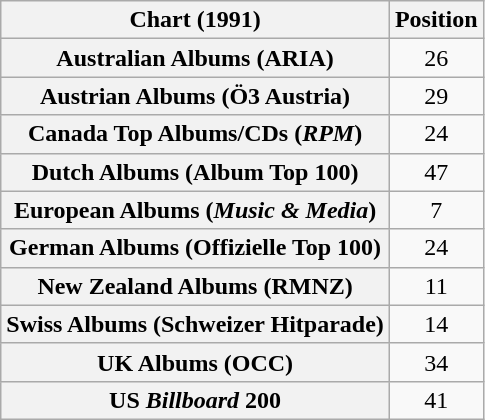<table class="wikitable sortable plainrowheaders" style="text-align:center">
<tr>
<th scope="col">Chart (1991)</th>
<th scope="col">Position</th>
</tr>
<tr>
<th scope="row">Australian Albums (ARIA)</th>
<td>26</td>
</tr>
<tr>
<th scope="row">Austrian Albums (Ö3 Austria)</th>
<td>29</td>
</tr>
<tr>
<th scope="row">Canada Top Albums/CDs (<em>RPM</em>)</th>
<td>24</td>
</tr>
<tr>
<th scope="row">Dutch Albums (Album Top 100)</th>
<td>47</td>
</tr>
<tr>
<th scope="row">European Albums (<em>Music & Media</em>)</th>
<td>7</td>
</tr>
<tr>
<th scope="row">German Albums (Offizielle Top 100)</th>
<td>24</td>
</tr>
<tr>
<th scope="row">New Zealand Albums (RMNZ)</th>
<td>11</td>
</tr>
<tr>
<th scope="row">Swiss Albums (Schweizer Hitparade)</th>
<td>14</td>
</tr>
<tr>
<th scope="row">UK Albums (OCC)</th>
<td>34</td>
</tr>
<tr>
<th scope="row">US <em>Billboard</em> 200</th>
<td>41</td>
</tr>
</table>
